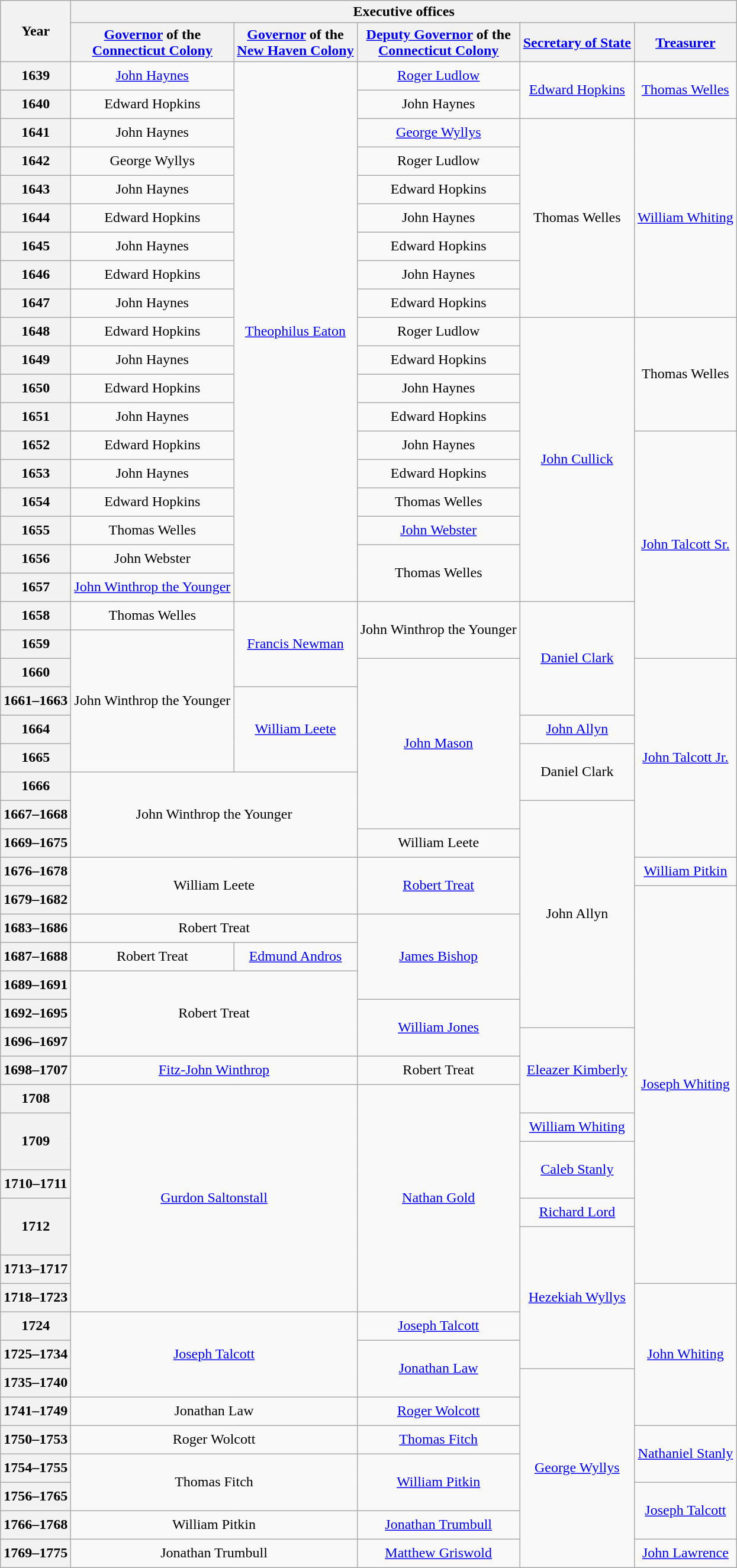<table class="wikitable sortable sticky-header-multi" style=text-align:center>
<tr>
<th rowspan=2 class=unsortable>Year</th>
<th colspan="5">Executive offices</th>
</tr>
<tr style="height:2em">
<th class=unsortable><a href='#'>Governor</a> of the<br><a href='#'>Connecticut Colony</a></th>
<th class=unsortable><a href='#'>Governor</a> of the<br><a href='#'>New Haven Colony</a></th>
<th class=unsortable><a href='#'>Deputy Governor</a> of the<br><a href='#'>Connecticut Colony</a></th>
<th class=unsortable><a href='#'>Secretary of State</a></th>
<th class=unsortable><a href='#'>Treasurer</a></th>
</tr>
<tr style="height:2em">
<th>1639</th>
<td><a href='#'>John Haynes</a></td>
<td rowspan=19><a href='#'>Theophilus Eaton</a></td>
<td><a href='#'>Roger Ludlow</a></td>
<td rowspan=2><a href='#'>Edward Hopkins</a></td>
<td rowspan=2><a href='#'>Thomas Welles</a></td>
</tr>
<tr style="height:2em">
<th>1640</th>
<td>Edward Hopkins</td>
<td>John Haynes</td>
</tr>
<tr style="height:2em">
<th>1641</th>
<td>John Haynes</td>
<td><a href='#'>George Wyllys</a></td>
<td rowspan=7>Thomas Welles</td>
<td rowspan=7><a href='#'>William Whiting</a></td>
</tr>
<tr style="height:2em">
<th>1642</th>
<td>George Wyllys</td>
<td>Roger Ludlow</td>
</tr>
<tr style="height:2em">
<th>1643</th>
<td>John Haynes</td>
<td>Edward Hopkins</td>
</tr>
<tr style="height:2em">
<th>1644</th>
<td>Edward Hopkins</td>
<td>John Haynes</td>
</tr>
<tr style="height:2em">
<th>1645</th>
<td>John Haynes</td>
<td>Edward Hopkins</td>
</tr>
<tr style="height:2em">
<th>1646</th>
<td>Edward Hopkins</td>
<td>John Haynes</td>
</tr>
<tr style="height:2em">
<th>1647</th>
<td>John Haynes</td>
<td>Edward Hopkins</td>
</tr>
<tr style="height:2em">
<th>1648</th>
<td>Edward Hopkins</td>
<td>Roger Ludlow</td>
<td rowspan=10><a href='#'>John Cullick</a></td>
<td rowspan=4>Thomas Welles</td>
</tr>
<tr style="height:2em">
<th>1649</th>
<td>John Haynes</td>
<td>Edward Hopkins</td>
</tr>
<tr style="height:2em">
<th>1650</th>
<td>Edward Hopkins</td>
<td>John Haynes</td>
</tr>
<tr style="height:2em">
<th>1651</th>
<td>John Haynes</td>
<td>Edward Hopkins</td>
</tr>
<tr style="height:2em">
<th>1652</th>
<td>Edward Hopkins</td>
<td>John Haynes</td>
<td rowspan=8><a href='#'>John Talcott Sr.</a></td>
</tr>
<tr style="height:2em">
<th>1653</th>
<td>John Haynes</td>
<td>Edward Hopkins</td>
</tr>
<tr style="height:2em">
<th>1654</th>
<td>Edward Hopkins</td>
<td>Thomas Welles</td>
</tr>
<tr style="height:2em">
<th>1655</th>
<td>Thomas Welles</td>
<td><a href='#'>John Webster</a></td>
</tr>
<tr style="height:2em">
<th>1656</th>
<td>John Webster</td>
<td rowspan=2>Thomas Welles</td>
</tr>
<tr style="height:2em">
<th>1657</th>
<td><a href='#'>John Winthrop the Younger</a></td>
</tr>
<tr style="height:2em">
<th>1658</th>
<td>Thomas Welles</td>
<td rowspan=3><a href='#'>Francis Newman</a></td>
<td rowspan=2>John Winthrop the Younger</td>
<td rowspan="4"><a href='#'>Daniel Clark</a></td>
</tr>
<tr style="height:2em">
<th>1659</th>
<td rowspan="5">John Winthrop the Younger</td>
</tr>
<tr style="height:2em">
<th>1660</th>
<td rowspan="6"><a href='#'>John Mason</a></td>
<td rowspan="7"><a href='#'>John Talcott Jr.</a></td>
</tr>
<tr style="height:2em">
<th>1661–1663</th>
<td rowspan="3"><a href='#'>William Leete</a></td>
</tr>
<tr style="height:2em">
<th>1664</th>
<td><a href='#'>John Allyn</a></td>
</tr>
<tr style="height:2em">
<th>1665</th>
<td rowspan=2>Daniel Clark</td>
</tr>
<tr style="height:2em">
<th>1666</th>
<td colspan="2" rowspan="3">John Winthrop the Younger</td>
</tr>
<tr style="height:2em">
<th>1667–1668</th>
<td rowspan="8">John Allyn</td>
</tr>
<tr style="height:2em">
<th>1669–1675</th>
<td>William Leete</td>
</tr>
<tr style="height:2em">
<th>1676–1678</th>
<td colspan="2" rowspan="2">William Leete</td>
<td rowspan="2"><a href='#'>Robert Treat</a></td>
<td><a href='#'>William Pitkin</a></td>
</tr>
<tr style="height:2em">
<th>1679–1682</th>
<td rowspan="14"><a href='#'>Joseph Whiting</a></td>
</tr>
<tr style="height:2em">
<th>1683–1686</th>
<td colspan="2">Robert Treat</td>
<td rowspan="3"><a href='#'>James Bishop</a></td>
</tr>
<tr style="height:2em">
<th>1687–1688</th>
<td>Robert Treat</td>
<td><a href='#'>Edmund Andros</a></td>
</tr>
<tr style="height:2em">
<th>1689–1691</th>
<td colspan="2" rowspan="3">Robert Treat</td>
</tr>
<tr style="height:2em">
<th>1692–1695</th>
<td rowspan="2"><a href='#'>William Jones</a></td>
</tr>
<tr style="height:2em">
<th>1696–1697</th>
<td rowspan="3"><a href='#'>Eleazer Kimberly</a></td>
</tr>
<tr style="height:2em">
<th>1698–1707</th>
<td colspan="2"><a href='#'>Fitz-John Winthrop</a></td>
<td>Robert Treat</td>
</tr>
<tr style="height:2em">
<th>1708</th>
<td colspan="2" rowspan="8"><a href='#'>Gurdon Saltonstall</a></td>
<td rowspan="8"><a href='#'>Nathan Gold</a></td>
</tr>
<tr style="height:2em">
<th rowspan=2>1709</th>
<td><a href='#'>William Whiting</a></td>
</tr>
<tr style="height:2em">
<td rowspan="2"><a href='#'>Caleb Stanly</a></td>
</tr>
<tr style="height:2em">
<th>1710–1711</th>
</tr>
<tr style="height:2em">
<th rowspan=2>1712</th>
<td><a href='#'>Richard Lord</a></td>
</tr>
<tr style="height:2em">
<td rowspan="5"><a href='#'>Hezekiah Wyllys</a></td>
</tr>
<tr style="height:2em">
<th>1713–1717</th>
</tr>
<tr style="height:2em">
<th>1718–1723</th>
<td rowspan="5"><a href='#'>John Whiting</a></td>
</tr>
<tr style="height:2em">
<th>1724</th>
<td colspan="2" rowspan="3"><a href='#'>Joseph Talcott</a></td>
<td><a href='#'>Joseph Talcott</a></td>
</tr>
<tr style="height:2em">
<th>1725–1734</th>
<td rowspan="2"><a href='#'>Jonathan Law</a></td>
</tr>
<tr style="height:2em">
<th>1735–1740</th>
<td rowspan="7"><a href='#'>George Wyllys</a></td>
</tr>
<tr style="height:2em">
<th>1741–1749</th>
<td colspan="2">Jonathan Law</td>
<td><a href='#'>Roger Wolcott</a></td>
</tr>
<tr style="height:2em">
<th>1750–1753</th>
<td colspan="2">Roger Wolcott</td>
<td><a href='#'>Thomas Fitch</a></td>
<td rowspan="2"><a href='#'>Nathaniel Stanly</a></td>
</tr>
<tr style="height:2em">
<th>1754–1755</th>
<td colspan="2" rowspan="2">Thomas Fitch</td>
<td rowspan="2"><a href='#'>William Pitkin</a></td>
</tr>
<tr style="height:2em">
<th>1756–1765</th>
<td rowspan="2"><a href='#'>Joseph Talcott</a></td>
</tr>
<tr style="height:2em">
<th>1766–1768</th>
<td colspan="2">William Pitkin</td>
<td><a href='#'>Jonathan Trumbull</a></td>
</tr>
<tr style="height:2em">
<th>1769–1775</th>
<td colspan="2">Jonathan Trumbull</td>
<td><a href='#'>Matthew Griswold</a></td>
<td><a href='#'>John Lawrence</a></td>
</tr>
</table>
